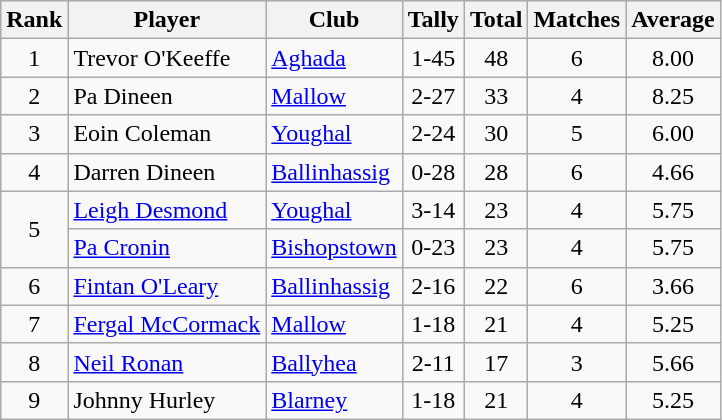<table class="wikitable">
<tr>
<th>Rank</th>
<th>Player</th>
<th>Club</th>
<th>Tally</th>
<th>Total</th>
<th>Matches</th>
<th>Average</th>
</tr>
<tr>
<td rowspan=1 align=center>1</td>
<td>Trevor O'Keeffe</td>
<td><a href='#'>Aghada</a></td>
<td align=center>1-45</td>
<td align=center>48</td>
<td align=center>6</td>
<td align=center>8.00</td>
</tr>
<tr>
<td rowspan=1 align=center>2</td>
<td>Pa Dineen</td>
<td><a href='#'>Mallow</a></td>
<td align=center>2-27</td>
<td align=center>33</td>
<td align=center>4</td>
<td align=center>8.25</td>
</tr>
<tr>
<td rowspan=1 align=center>3</td>
<td>Eoin Coleman</td>
<td><a href='#'>Youghal</a></td>
<td align=center>2-24</td>
<td align=center>30</td>
<td align=center>5</td>
<td align=center>6.00</td>
</tr>
<tr>
<td rowspan=1 align=center>4</td>
<td>Darren Dineen</td>
<td><a href='#'>Ballinhassig</a></td>
<td align=center>0-28</td>
<td align=center>28</td>
<td align=center>6</td>
<td align=center>4.66</td>
</tr>
<tr>
<td rowspan=2 align=center>5</td>
<td><a href='#'>Leigh Desmond</a></td>
<td><a href='#'>Youghal</a></td>
<td align=center>3-14</td>
<td align=center>23</td>
<td align=center>4</td>
<td align=center>5.75</td>
</tr>
<tr>
<td><a href='#'>Pa Cronin</a></td>
<td><a href='#'>Bishopstown</a></td>
<td align=center>0-23</td>
<td align=center>23</td>
<td align=center>4</td>
<td align=center>5.75</td>
</tr>
<tr>
<td rowspan=1 align=center>6</td>
<td><a href='#'>Fintan O'Leary</a></td>
<td><a href='#'>Ballinhassig</a></td>
<td align=center>2-16</td>
<td align=center>22</td>
<td align=center>6</td>
<td align=center>3.66</td>
</tr>
<tr>
<td rowspan=1 align=center>7</td>
<td><a href='#'>Fergal McCormack</a></td>
<td><a href='#'>Mallow</a></td>
<td align=center>1-18</td>
<td align=center>21</td>
<td align=center>4</td>
<td align=center>5.25</td>
</tr>
<tr>
<td rowspan=1 align=center>8</td>
<td><a href='#'>Neil Ronan</a></td>
<td><a href='#'>Ballyhea</a></td>
<td align=center>2-11</td>
<td align=center>17</td>
<td align=center>3</td>
<td align=center>5.66</td>
</tr>
<tr>
<td rowspan=1 align=center>9</td>
<td>Johnny Hurley</td>
<td><a href='#'>Blarney</a></td>
<td align=center>1-18</td>
<td align=center>21</td>
<td align=center>4</td>
<td align=center>5.25</td>
</tr>
</table>
